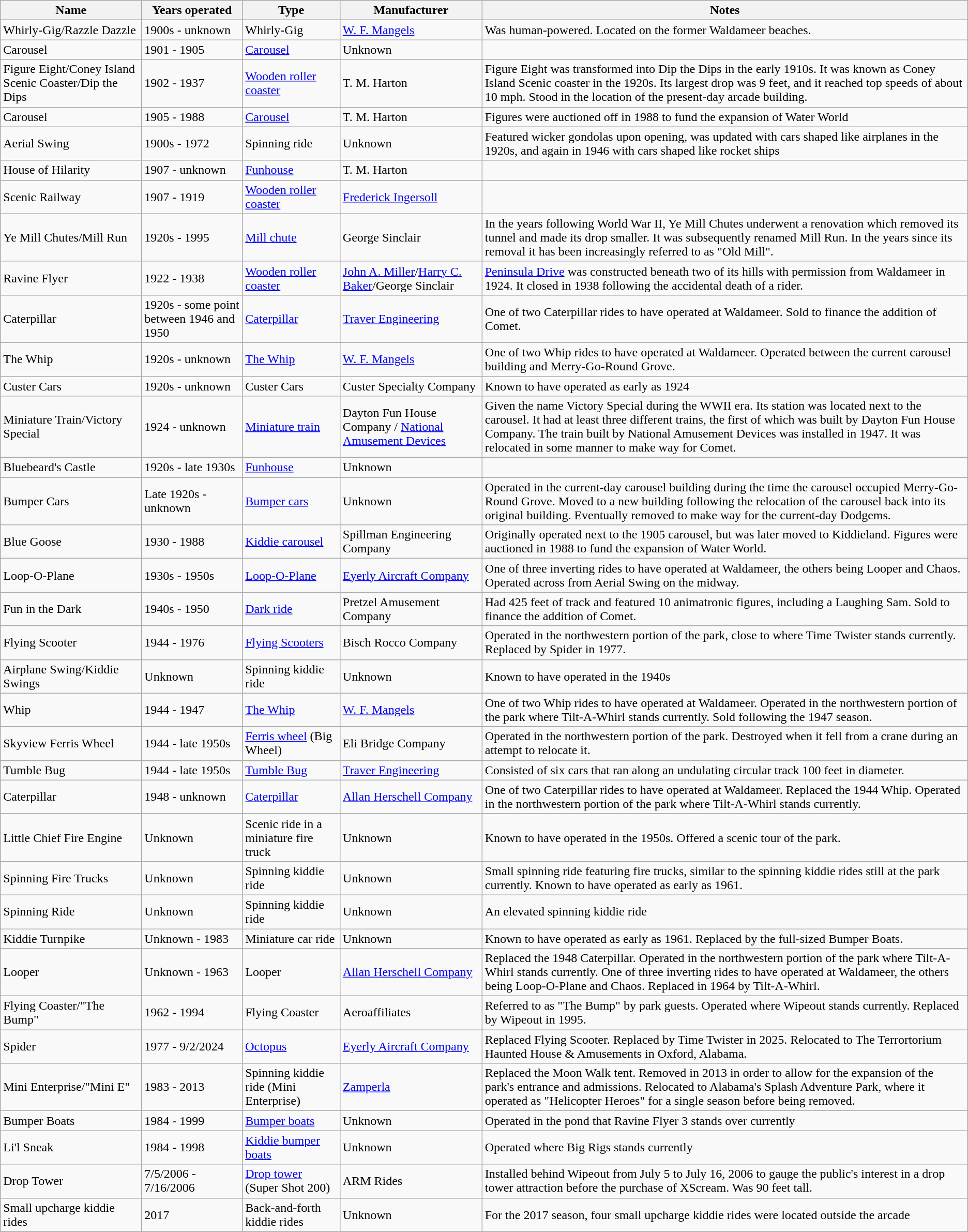<table class="wikitable sortable">
<tr>
<th>Name</th>
<th>Years operated</th>
<th>Type</th>
<th>Manufacturer</th>
<th>Notes</th>
</tr>
<tr>
<td>Whirly-Gig/Razzle Dazzle</td>
<td>1900s - unknown</td>
<td>Whirly-Gig</td>
<td><a href='#'>W. F. Mangels</a></td>
<td>Was human-powered. Located on the former Waldameer beaches.</td>
</tr>
<tr>
<td>Carousel</td>
<td>1901 - 1905</td>
<td><a href='#'>Carousel</a></td>
<td>Unknown</td>
<td></td>
</tr>
<tr>
<td>Figure Eight/Coney Island Scenic Coaster/Dip the Dips</td>
<td>1902 - 1937</td>
<td><a href='#'>Wooden roller coaster</a></td>
<td>T. M. Harton</td>
<td>Figure Eight was transformed into Dip the Dips in the early 1910s. It was known as Coney Island Scenic coaster in the 1920s. Its largest drop was 9 feet, and it reached top speeds of about 10 mph. Stood in the location of the present-day arcade building.</td>
</tr>
<tr>
<td>Carousel</td>
<td>1905 - 1988</td>
<td><a href='#'>Carousel</a></td>
<td>T. M. Harton</td>
<td>Figures were auctioned off in 1988 to fund the expansion of Water World</td>
</tr>
<tr>
<td>Aerial Swing</td>
<td>1900s - 1972</td>
<td>Spinning ride</td>
<td>Unknown</td>
<td>Featured wicker gondolas upon opening, was updated with cars shaped like airplanes in the 1920s, and again in 1946 with cars shaped like rocket ships</td>
</tr>
<tr>
<td>House of Hilarity</td>
<td>1907 - unknown</td>
<td><a href='#'>Funhouse</a></td>
<td>T. M. Harton</td>
<td></td>
</tr>
<tr>
<td>Scenic Railway</td>
<td>1907 - 1919</td>
<td><a href='#'>Wooden roller coaster</a></td>
<td><a href='#'>Frederick Ingersoll</a></td>
<td></td>
</tr>
<tr>
<td>Ye Mill Chutes/Mill Run</td>
<td>1920s - 1995</td>
<td><a href='#'>Mill chute</a></td>
<td>George Sinclair</td>
<td>In the years following World War II, Ye Mill Chutes underwent a renovation which removed its tunnel and made its drop smaller. It was subsequently renamed Mill Run. In the years since its removal it has been increasingly referred to as "Old Mill".</td>
</tr>
<tr>
<td>Ravine Flyer</td>
<td>1922 - 1938</td>
<td><a href='#'>Wooden roller coaster</a></td>
<td><a href='#'>John A. Miller</a>/<a href='#'>Harry C. Baker</a>/George Sinclair</td>
<td><a href='#'>Peninsula Drive</a> was constructed beneath two of its hills with permission from Waldameer in 1924. It closed in 1938 following the accidental death of a rider.</td>
</tr>
<tr>
<td>Caterpillar</td>
<td>1920s - some point between 1946 and 1950</td>
<td><a href='#'>Caterpillar</a></td>
<td><a href='#'>Traver Engineering</a></td>
<td>One of two Caterpillar rides to have operated at Waldameer. Sold to finance the addition of Comet.</td>
</tr>
<tr>
<td>The Whip</td>
<td>1920s - unknown</td>
<td><a href='#'>The Whip</a></td>
<td><a href='#'>W. F. Mangels</a></td>
<td>One of two Whip rides to have operated at Waldameer. Operated between the current carousel building and Merry-Go-Round Grove.</td>
</tr>
<tr>
<td>Custer Cars</td>
<td>1920s - unknown</td>
<td>Custer Cars</td>
<td>Custer Specialty Company</td>
<td>Known to have operated as early as 1924</td>
</tr>
<tr>
<td>Miniature Train/Victory Special</td>
<td>1924 - unknown</td>
<td><a href='#'>Miniature train</a></td>
<td>Dayton Fun House Company / <a href='#'>National Amusement Devices</a></td>
<td>Given the name Victory Special during the WWII era. Its station was located next to the carousel. It had at least three different trains, the first of which was built by Dayton Fun House Company. The train built by National Amusement Devices was installed in 1947. It was relocated in some manner to make way for Comet.</td>
</tr>
<tr>
<td>Bluebeard's Castle</td>
<td>1920s - late 1930s</td>
<td><a href='#'>Funhouse</a></td>
<td>Unknown</td>
<td></td>
</tr>
<tr>
<td>Bumper Cars</td>
<td>Late 1920s - unknown</td>
<td><a href='#'>Bumper cars</a></td>
<td>Unknown</td>
<td>Operated in the current-day carousel building during the time the carousel occupied Merry-Go-Round Grove. Moved to a new building following the relocation of the carousel back into its original building. Eventually removed to make way for the current-day Dodgems.</td>
</tr>
<tr>
<td>Blue Goose</td>
<td>1930 - 1988</td>
<td><a href='#'>Kiddie carousel</a></td>
<td>Spillman Engineering Company</td>
<td>Originally operated next to the 1905 carousel, but was later moved to Kiddieland. Figures were auctioned in 1988 to fund the expansion of Water World.</td>
</tr>
<tr>
<td>Loop-O-Plane</td>
<td>1930s - 1950s</td>
<td><a href='#'>Loop-O-Plane</a></td>
<td><a href='#'>Eyerly Aircraft Company</a></td>
<td>One of three inverting rides to have operated at Waldameer, the others being Looper and Chaos. Operated across from Aerial Swing on the midway.</td>
</tr>
<tr>
<td>Fun in the Dark</td>
<td>1940s - 1950</td>
<td><a href='#'>Dark ride</a></td>
<td>Pretzel Amusement Company</td>
<td>Had 425 feet of track and featured 10 animatronic figures, including a Laughing Sam. Sold to finance the addition of Comet.</td>
</tr>
<tr>
<td>Flying Scooter</td>
<td>1944 - 1976</td>
<td><a href='#'>Flying Scooters</a></td>
<td>Bisch Rocco Company</td>
<td>Operated in the northwestern portion of the park, close to where Time Twister stands currently. Replaced by Spider in 1977.</td>
</tr>
<tr>
<td>Airplane Swing/Kiddie Swings</td>
<td>Unknown</td>
<td>Spinning kiddie ride</td>
<td>Unknown</td>
<td>Known to have operated in the 1940s</td>
</tr>
<tr>
<td>Whip</td>
<td>1944 - 1947</td>
<td><a href='#'>The Whip</a></td>
<td><a href='#'>W. F. Mangels</a></td>
<td>One of two Whip rides to have operated at Waldameer. Operated in the northwestern portion of the park where Tilt-A-Whirl stands currently. Sold following the 1947 season.</td>
</tr>
<tr>
<td>Skyview Ferris Wheel</td>
<td>1944 - late 1950s</td>
<td><a href='#'>Ferris wheel</a> (Big Wheel)</td>
<td>Eli Bridge Company</td>
<td>Operated in the northwestern portion of the park. Destroyed when it fell from a crane during an attempt to relocate it.</td>
</tr>
<tr>
<td>Tumble Bug</td>
<td>1944 - late 1950s</td>
<td><a href='#'>Tumble Bug</a></td>
<td><a href='#'>Traver Engineering</a></td>
<td>Consisted of six cars that ran along an undulating circular track 100 feet in diameter.</td>
</tr>
<tr>
<td>Caterpillar</td>
<td>1948 - unknown</td>
<td><a href='#'>Caterpillar</a></td>
<td><a href='#'>Allan Herschell Company</a></td>
<td>One of two Caterpillar rides to have operated at Waldameer. Replaced the 1944 Whip. Operated in the northwestern portion of the park where Tilt-A-Whirl stands currently.</td>
</tr>
<tr>
<td>Little Chief Fire Engine</td>
<td>Unknown</td>
<td>Scenic ride in a miniature fire truck</td>
<td>Unknown</td>
<td>Known to have operated in the 1950s. Offered a scenic tour of the park.</td>
</tr>
<tr>
<td>Spinning Fire Trucks</td>
<td>Unknown</td>
<td>Spinning kiddie ride</td>
<td>Unknown</td>
<td>Small spinning ride featuring fire trucks, similar to the spinning kiddie rides still at the park currently. Known to have operated as early as 1961.</td>
</tr>
<tr>
<td>Spinning Ride</td>
<td>Unknown</td>
<td>Spinning kiddie ride</td>
<td>Unknown</td>
<td>An elevated spinning kiddie ride</td>
</tr>
<tr>
<td>Kiddie Turnpike</td>
<td>Unknown - 1983</td>
<td>Miniature car ride</td>
<td>Unknown</td>
<td>Known to have operated as early as 1961. Replaced by the full-sized Bumper Boats.</td>
</tr>
<tr>
<td>Looper</td>
<td>Unknown - 1963</td>
<td>Looper</td>
<td><a href='#'>Allan Herschell Company</a></td>
<td>Replaced the 1948 Caterpillar. Operated in the northwestern portion of the park where Tilt-A-Whirl stands currently. One of three inverting rides to have operated at Waldameer, the others being Loop-O-Plane and Chaos. Replaced in 1964 by Tilt-A-Whirl.</td>
</tr>
<tr>
<td>Flying Coaster/"The Bump"</td>
<td>1962 - 1994</td>
<td>Flying Coaster</td>
<td>Aeroaffiliates</td>
<td>Referred to as "The Bump" by park guests. Operated where Wipeout stands currently. Replaced by Wipeout in 1995.</td>
</tr>
<tr>
<td>Spider</td>
<td>1977 - 9/2/2024</td>
<td><a href='#'>Octopus</a></td>
<td><a href='#'>Eyerly Aircraft Company</a></td>
<td>Replaced Flying Scooter. Replaced by Time Twister in 2025. Relocated to The Terrortorium Haunted House & Amusements in Oxford, Alabama.</td>
</tr>
<tr>
<td>Mini Enterprise/"Mini E"</td>
<td>1983 - 2013</td>
<td>Spinning kiddie ride (Mini Enterprise)</td>
<td><a href='#'>Zamperla</a></td>
<td>Replaced the Moon Walk tent. Removed in 2013 in order to allow for the expansion of the park's entrance and admissions. Relocated to Alabama's Splash Adventure Park, where it operated as "Helicopter Heroes" for a single season before being removed.</td>
</tr>
<tr>
<td>Bumper Boats</td>
<td>1984 - 1999</td>
<td><a href='#'>Bumper boats</a></td>
<td>Unknown</td>
<td>Operated in the pond that Ravine Flyer 3 stands over currently</td>
</tr>
<tr>
<td>Li'l Sneak</td>
<td>1984 - 1998</td>
<td><a href='#'>Kiddie bumper boats</a></td>
<td>Unknown</td>
<td>Operated where Big Rigs stands currently</td>
</tr>
<tr>
<td>Drop Tower</td>
<td>7/5/2006 - 7/16/2006</td>
<td><a href='#'>Drop tower</a> (Super Shot 200)</td>
<td>ARM Rides</td>
<td>Installed behind Wipeout from July 5 to July 16, 2006 to gauge the public's interest in a drop tower attraction before the purchase of XScream. Was 90 feet tall.</td>
</tr>
<tr>
<td>Small upcharge kiddie rides</td>
<td>2017</td>
<td>Back-and-forth kiddie rides</td>
<td>Unknown</td>
<td>For the 2017 season, four small upcharge kiddie rides were located outside the arcade</td>
</tr>
</table>
